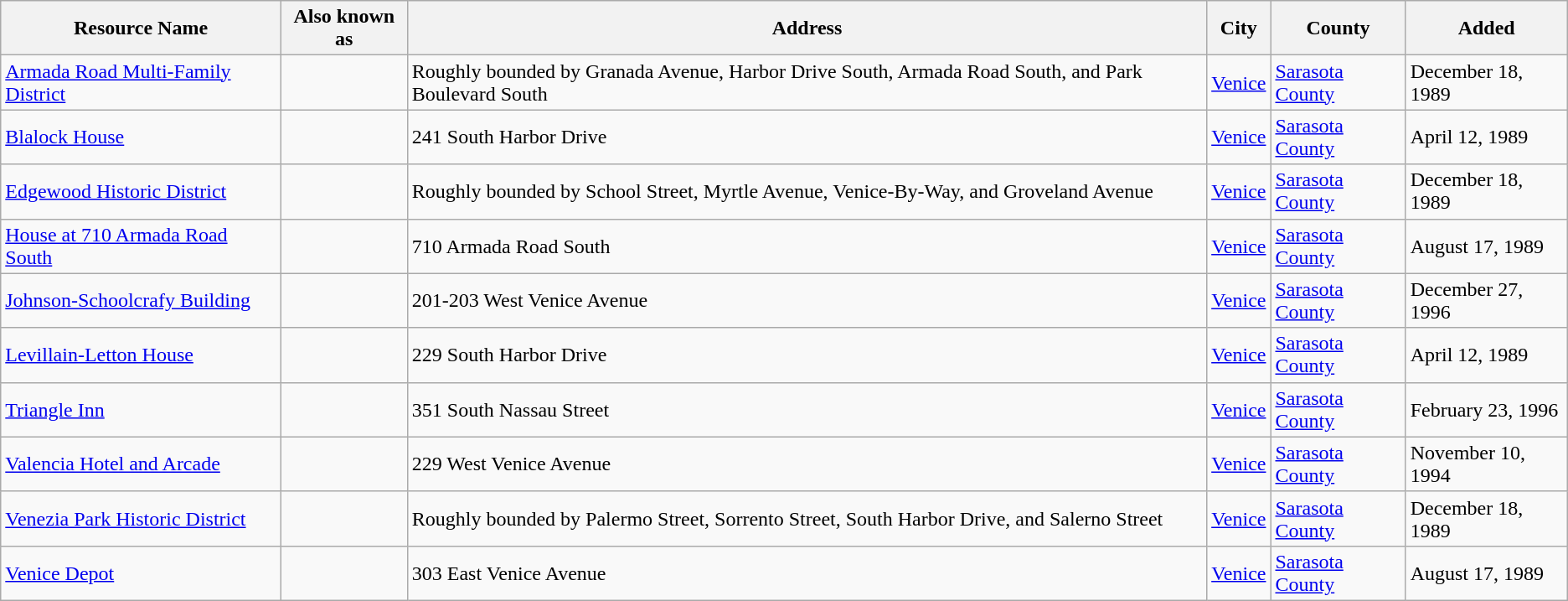<table class="wikitable">
<tr>
<th>Resource Name</th>
<th>Also known as</th>
<th>Address</th>
<th>City</th>
<th>County</th>
<th>Added</th>
</tr>
<tr>
<td><a href='#'>Armada Road Multi-Family District</a></td>
<td></td>
<td>Roughly bounded by Granada Avenue, Harbor Drive South, Armada Road South, and Park Boulevard South</td>
<td><a href='#'>Venice</a></td>
<td><a href='#'>Sarasota County</a></td>
<td>December 18, 1989</td>
</tr>
<tr>
<td><a href='#'>Blalock House</a></td>
<td></td>
<td>241 South Harbor Drive</td>
<td><a href='#'>Venice</a></td>
<td><a href='#'>Sarasota County</a></td>
<td>April 12, 1989</td>
</tr>
<tr>
<td><a href='#'>Edgewood Historic District</a></td>
<td></td>
<td>Roughly bounded by School Street, Myrtle Avenue, Venice-By-Way, and Groveland Avenue</td>
<td><a href='#'>Venice</a></td>
<td><a href='#'>Sarasota County</a></td>
<td>December 18, 1989</td>
</tr>
<tr>
<td><a href='#'>House at 710 Armada Road South</a></td>
<td></td>
<td>710 Armada Road South</td>
<td><a href='#'>Venice</a></td>
<td><a href='#'>Sarasota County</a></td>
<td>August 17, 1989</td>
</tr>
<tr>
<td><a href='#'>Johnson-Schoolcrafy Building</a></td>
<td></td>
<td>201-203 West Venice Avenue</td>
<td><a href='#'>Venice</a></td>
<td><a href='#'>Sarasota County</a></td>
<td>December 27, 1996</td>
</tr>
<tr>
<td><a href='#'>Levillain-Letton House</a></td>
<td></td>
<td>229 South Harbor Drive</td>
<td><a href='#'>Venice</a></td>
<td><a href='#'>Sarasota County</a></td>
<td>April 12, 1989</td>
</tr>
<tr>
<td><a href='#'>Triangle Inn</a></td>
<td></td>
<td>351 South Nassau Street</td>
<td><a href='#'>Venice</a></td>
<td><a href='#'>Sarasota County</a></td>
<td>February 23, 1996</td>
</tr>
<tr>
<td><a href='#'>Valencia Hotel and Arcade</a></td>
<td></td>
<td>229 West Venice Avenue</td>
<td><a href='#'>Venice</a></td>
<td><a href='#'>Sarasota County</a></td>
<td>November 10, 1994</td>
</tr>
<tr>
<td><a href='#'>Venezia Park Historic District</a></td>
<td></td>
<td>Roughly bounded by Palermo Street, Sorrento Street, South Harbor Drive, and Salerno Street</td>
<td><a href='#'>Venice</a></td>
<td><a href='#'>Sarasota County</a></td>
<td>December 18, 1989</td>
</tr>
<tr>
<td><a href='#'>Venice Depot</a></td>
<td></td>
<td>303 East Venice Avenue</td>
<td><a href='#'>Venice</a></td>
<td><a href='#'>Sarasota County</a></td>
<td>August 17, 1989</td>
</tr>
</table>
